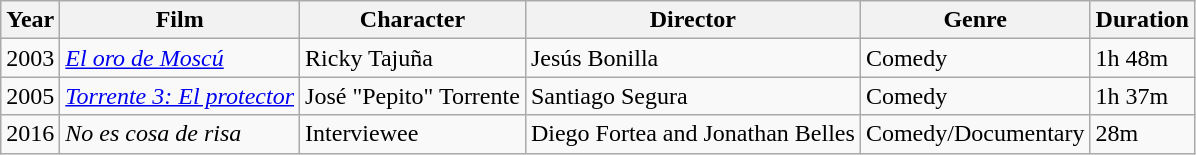<table class="wikitable">
<tr>
<th>Year</th>
<th>Film</th>
<th>Character</th>
<th>Director</th>
<th>Genre</th>
<th>Duration</th>
</tr>
<tr>
<td>2003</td>
<td><em><a href='#'>El oro de Moscú</a></em></td>
<td>Ricky Tajuña</td>
<td>Jesús Bonilla</td>
<td>Comedy</td>
<td>1h 48m</td>
</tr>
<tr>
<td>2005</td>
<td><em><a href='#'>Torrente 3: El protector</a></em></td>
<td>José "Pepito" Torrente</td>
<td>Santiago Segura</td>
<td>Comedy</td>
<td>1h 37m</td>
</tr>
<tr>
<td>2016</td>
<td><em>No es cosa de risa</em></td>
<td>Interviewee</td>
<td>Diego Fortea and Jonathan Belles</td>
<td>Comedy/Documentary</td>
<td>28m</td>
</tr>
</table>
